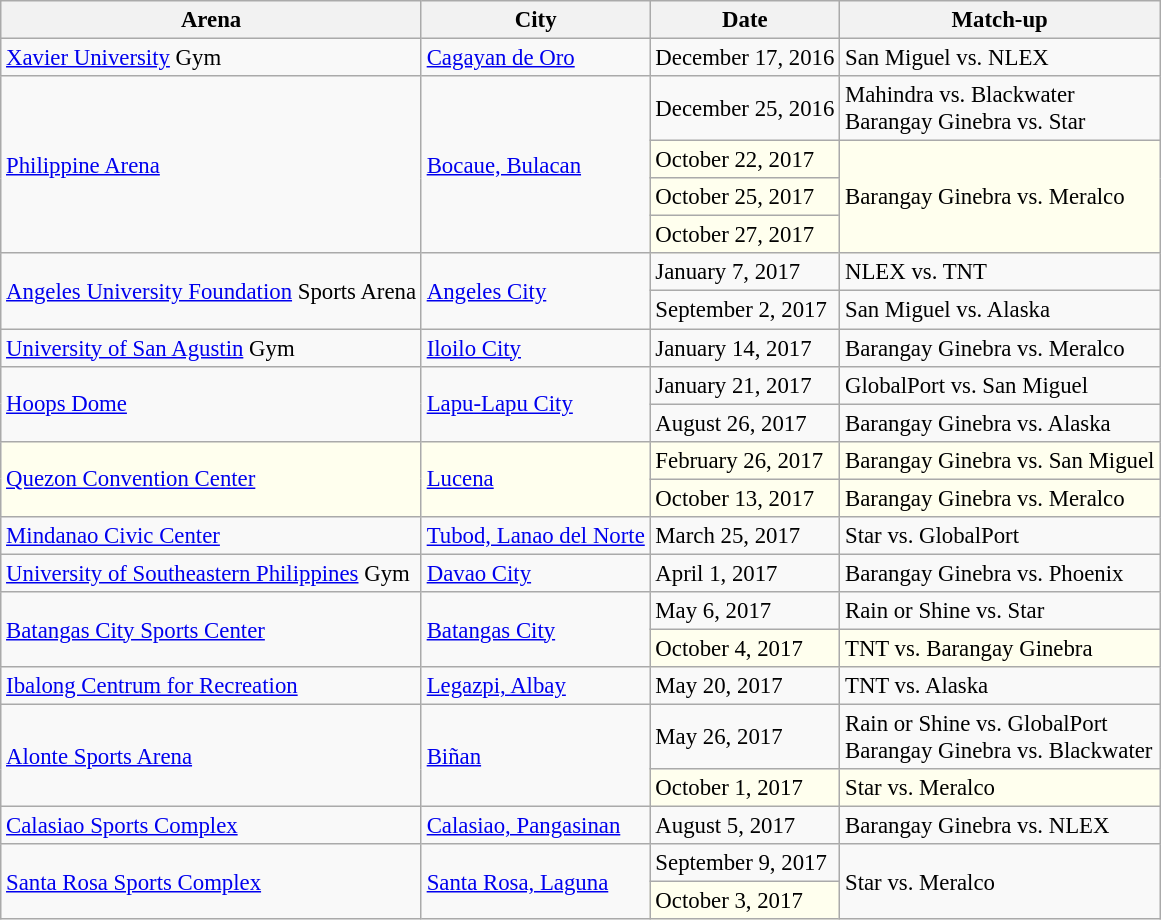<table class="wikitable sortable" style="font-size:95%">
<tr>
<th>Arena</th>
<th>City</th>
<th>Date</th>
<th>Match-up</th>
</tr>
<tr>
<td><a href='#'>Xavier University</a> Gym</td>
<td><a href='#'>Cagayan de Oro</a></td>
<td>December 17, 2016</td>
<td>San Miguel vs. NLEX</td>
</tr>
<tr>
<td rowspan=4><a href='#'>Philippine Arena</a></td>
<td rowspan=4><a href='#'>Bocaue, Bulacan</a></td>
<td>December 25, 2016</td>
<td>Mahindra vs. Blackwater<br>Barangay Ginebra vs. Star</td>
</tr>
<tr bgcolor=#ffffee>
<td>October 22, 2017</td>
<td rowspan=3>Barangay Ginebra vs. Meralco</td>
</tr>
<tr bgcolor=#ffffee>
<td>October 25, 2017</td>
</tr>
<tr bgcolor=#ffffee>
<td>October 27, 2017</td>
</tr>
<tr>
<td rowspan=2><a href='#'>Angeles University Foundation</a> Sports Arena</td>
<td rowspan=2><a href='#'>Angeles City</a></td>
<td>January 7, 2017</td>
<td>NLEX vs. TNT</td>
</tr>
<tr>
<td>September 2, 2017</td>
<td>San Miguel vs. Alaska</td>
</tr>
<tr>
<td><a href='#'>University of San Agustin</a> Gym</td>
<td><a href='#'>Iloilo City</a></td>
<td>January 14, 2017</td>
<td>Barangay Ginebra vs. Meralco</td>
</tr>
<tr>
<td rowspan=2><a href='#'>Hoops Dome</a></td>
<td rowspan=2><a href='#'>Lapu-Lapu City</a></td>
<td>January 21, 2017</td>
<td>GlobalPort vs. San Miguel</td>
</tr>
<tr>
<td>August 26, 2017</td>
<td>Barangay Ginebra vs. Alaska</td>
</tr>
<tr bgcolor=#ffffee>
<td rowspan=2><a href='#'>Quezon Convention Center</a></td>
<td rowspan=2><a href='#'>Lucena</a></td>
<td>February 26, 2017</td>
<td>Barangay Ginebra vs. San Miguel</td>
</tr>
<tr bgcolor=#ffffee>
<td>October 13, 2017</td>
<td>Barangay Ginebra vs. Meralco</td>
</tr>
<tr>
<td><a href='#'>Mindanao Civic Center</a></td>
<td><a href='#'>Tubod, Lanao del Norte</a></td>
<td>March 25, 2017</td>
<td>Star vs. GlobalPort</td>
</tr>
<tr>
<td><a href='#'>University of Southeastern Philippines</a> Gym</td>
<td><a href='#'>Davao City</a></td>
<td>April 1, 2017</td>
<td>Barangay Ginebra vs. Phoenix</td>
</tr>
<tr>
<td rowspan=2><a href='#'>Batangas City Sports Center</a></td>
<td rowspan=2><a href='#'>Batangas City</a></td>
<td>May 6, 2017</td>
<td>Rain or Shine vs. Star</td>
</tr>
<tr bgcolor=#ffffee>
<td>October 4, 2017</td>
<td>TNT vs. Barangay Ginebra</td>
</tr>
<tr>
<td><a href='#'>Ibalong Centrum for Recreation</a></td>
<td><a href='#'>Legazpi, Albay</a></td>
<td>May 20, 2017</td>
<td>TNT vs. Alaska</td>
</tr>
<tr>
<td rowspan=2><a href='#'>Alonte Sports Arena</a></td>
<td rowspan=2><a href='#'>Biñan</a></td>
<td>May 26, 2017</td>
<td>Rain or Shine vs. GlobalPort<br>Barangay Ginebra vs. Blackwater</td>
</tr>
<tr bgcolor=#ffffee>
<td>October 1, 2017</td>
<td>Star vs. Meralco</td>
</tr>
<tr>
<td><a href='#'>Calasiao Sports Complex</a></td>
<td><a href='#'>Calasiao, Pangasinan</a></td>
<td>August 5, 2017</td>
<td>Barangay Ginebra vs. NLEX</td>
</tr>
<tr>
<td rowspan=2><a href='#'>Santa Rosa Sports Complex</a></td>
<td rowspan=2><a href='#'>Santa Rosa, Laguna</a></td>
<td>September 9, 2017</td>
<td rowspan=2>Star vs. Meralco</td>
</tr>
<tr bgcolor=#ffffee>
<td>October 3, 2017</td>
</tr>
</table>
